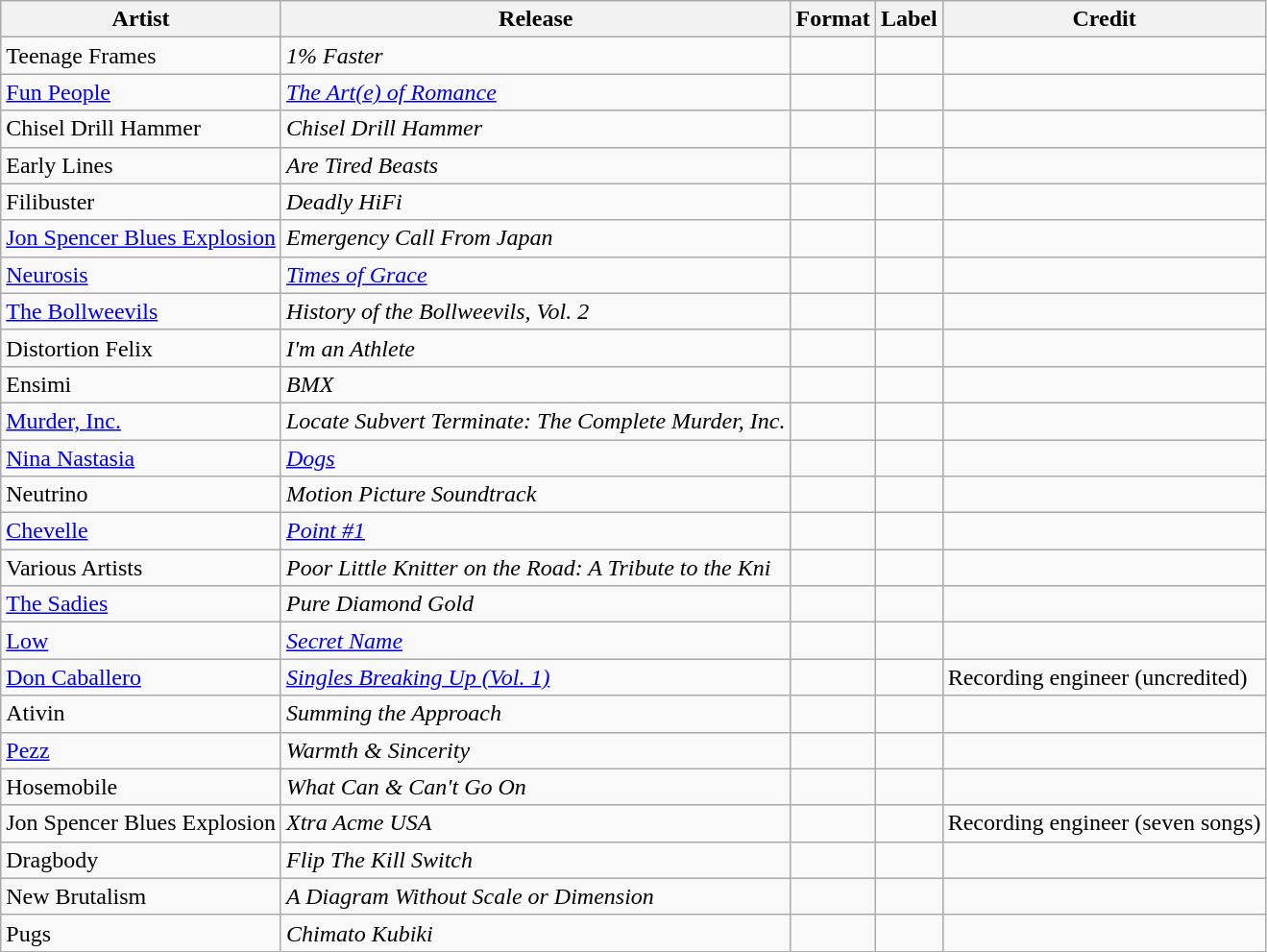<table class="wikitable sortable">
<tr>
<th>Artist</th>
<th>Release</th>
<th>Format</th>
<th>Label</th>
<th>Credit</th>
</tr>
<tr>
<td>Teenage Frames</td>
<td><em>1% Faster</em></td>
<td></td>
<td></td>
<td></td>
</tr>
<tr>
<td><a href='#'>Fun People</a></td>
<td><em><a href='#'>The Art(e) of Romance</a></em></td>
<td></td>
<td></td>
<td></td>
</tr>
<tr>
<td>Chisel Drill Hammer</td>
<td><em>Chisel Drill Hammer</em></td>
<td></td>
<td></td>
<td></td>
</tr>
<tr>
<td>Early Lines</td>
<td><em>Are Tired Beasts</em></td>
<td></td>
<td></td>
<td></td>
</tr>
<tr>
<td>Filibuster</td>
<td><em>Deadly HiFi</em></td>
<td></td>
<td></td>
<td></td>
</tr>
<tr>
<td><a href='#'>Jon Spencer Blues Explosion</a></td>
<td><em>Emergency Call From Japan</em></td>
<td></td>
<td></td>
<td></td>
</tr>
<tr>
<td><a href='#'>Neurosis</a></td>
<td><a href='#'><em>Times of Grace</em></a></td>
<td></td>
<td></td>
<td></td>
</tr>
<tr>
<td><a href='#'>The Bollweevils</a></td>
<td><em>History of the Bollweevils, Vol. 2</em></td>
<td></td>
<td></td>
<td></td>
</tr>
<tr>
<td>Distortion Felix</td>
<td><em>I'm an Athlete</em></td>
<td></td>
<td></td>
<td></td>
</tr>
<tr>
<td>Ensimi</td>
<td><em>BMX</em></td>
<td></td>
<td></td>
<td></td>
</tr>
<tr>
<td><a href='#'>Murder, Inc.</a></td>
<td><em>Locate Subvert Terminate: The Complete Murder, Inc.</em></td>
<td></td>
<td></td>
<td></td>
</tr>
<tr>
<td><a href='#'>Nina Nastasia</a></td>
<td><a href='#'><em>Dogs</em></a></td>
<td></td>
<td></td>
<td></td>
</tr>
<tr>
<td>Neutrino</td>
<td><em>Motion Picture Soundtrack</em></td>
<td></td>
<td></td>
<td></td>
</tr>
<tr>
<td><a href='#'>Chevelle</a></td>
<td><em><a href='#'>Point #1</a></em></td>
<td></td>
<td></td>
<td></td>
</tr>
<tr>
<td>Various Artists</td>
<td><em>Poor Little Knitter on the Road: A Tribute to the Kni</em></td>
<td></td>
<td></td>
<td></td>
</tr>
<tr>
<td><a href='#'>The Sadies</a></td>
<td><em>Pure Diamond Gold</em></td>
<td></td>
<td></td>
<td></td>
</tr>
<tr>
<td><a href='#'>Low</a></td>
<td><a href='#'><em>Secret Name</em></a></td>
<td></td>
<td></td>
<td></td>
</tr>
<tr>
<td><a href='#'>Don Caballero</a></td>
<td><em><a href='#'>Singles Breaking Up (Vol. 1)</a></em></td>
<td></td>
<td></td>
<td>Recording engineer (uncredited)</td>
</tr>
<tr>
<td>Ativin</td>
<td><em>Summing the Approach</em></td>
<td></td>
<td></td>
<td></td>
</tr>
<tr>
<td><a href='#'>Pezz</a></td>
<td><em>Warmth & Sincerity</em></td>
<td></td>
<td></td>
<td></td>
</tr>
<tr>
<td>Hosemobile</td>
<td><em>What Can & Can't Go On</em></td>
<td></td>
<td></td>
<td></td>
</tr>
<tr>
<td>Jon Spencer Blues Explosion</td>
<td><em>Xtra Acme USA</em></td>
<td></td>
<td></td>
<td>Recording engineer (seven songs)</td>
</tr>
<tr>
<td>Dragbody</td>
<td><em>Flip The Kill Switch</em></td>
<td></td>
<td></td>
<td></td>
</tr>
<tr>
<td>New Brutalism</td>
<td><em>A Diagram Without Scale or Dimension</em></td>
<td></td>
<td></td>
<td></td>
</tr>
<tr>
<td>Pugs</td>
<td><em>Chimato Kubiki</em></td>
<td></td>
<td></td>
<td></td>
</tr>
</table>
